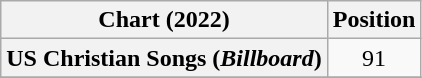<table class="wikitable plainrowheaders" style="text-align:center">
<tr>
<th scope="col">Chart (2022)</th>
<th scope="col">Position</th>
</tr>
<tr>
<th scope="row">US Christian Songs (<em>Billboard</em>)</th>
<td>91</td>
</tr>
<tr>
</tr>
</table>
